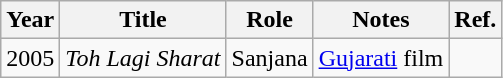<table class="wikitable sortable">
<tr>
<th scope="col">Year</th>
<th scope="col">Title</th>
<th scope="col">Role</th>
<th scope="col" class="unsortable">Notes</th>
<th scope="col" class="unsortable">Ref.</th>
</tr>
<tr>
<td>2005</td>
<td><em>Toh Lagi Sharat</em></td>
<td>Sanjana</td>
<td><a href='#'>Gujarati</a> film</td>
<td></td>
</tr>
</table>
